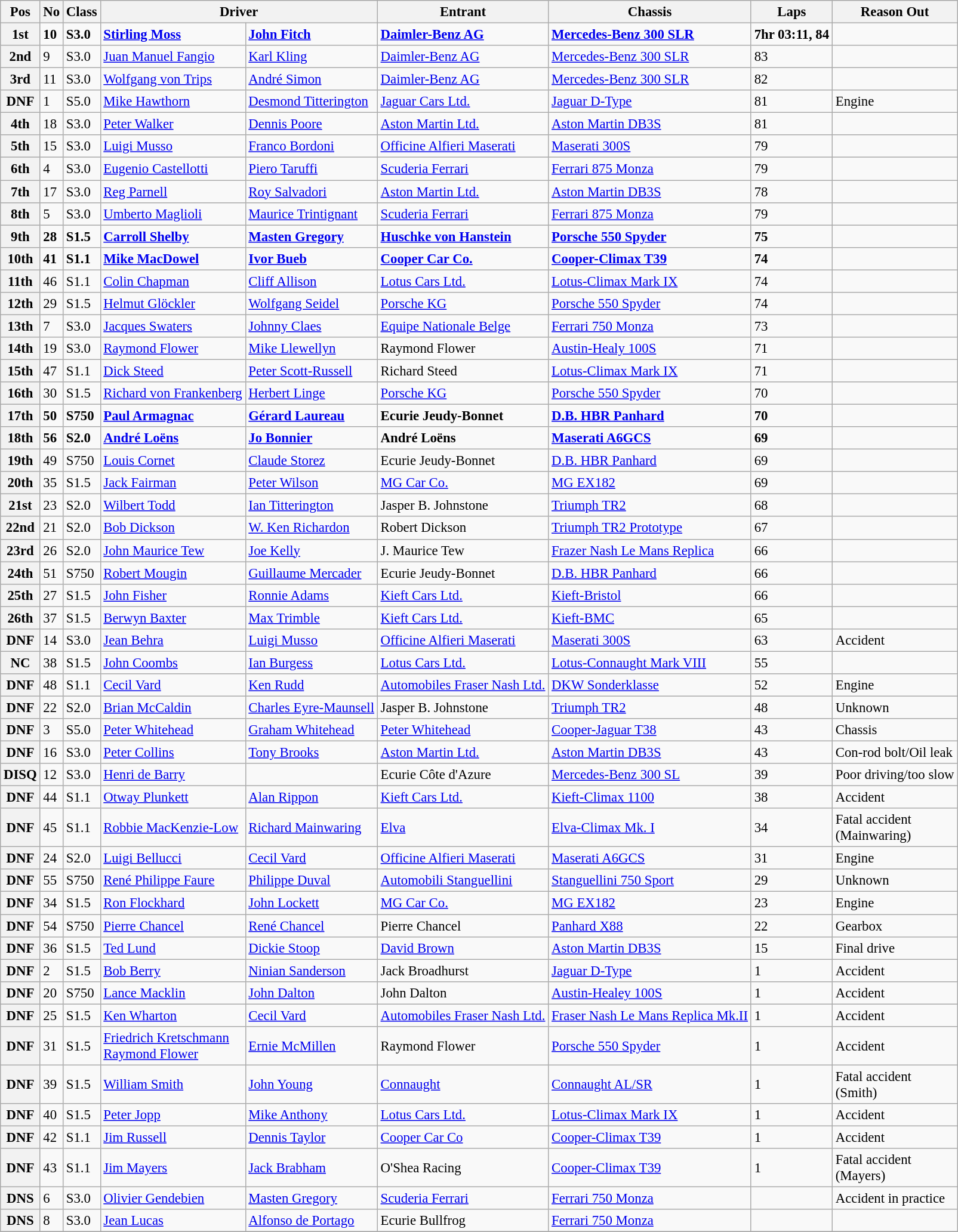<table class="wikitable" style="font-size: 95%;">
<tr>
<th>Pos</th>
<th>No</th>
<th>Class</th>
<th colspan=2>Driver</th>
<th>Entrant</th>
<th>Chassis</th>
<th>Laps</th>
<th>Reason Out</th>
</tr>
<tr>
<th><strong>1st</strong></th>
<td><strong>10</strong></td>
<td><strong>S3.0</strong></td>
<td> <strong><a href='#'>Stirling Moss</a> </strong></td>
<td> <strong><a href='#'>John Fitch</a></strong></td>
<td><strong><a href='#'>Daimler-Benz AG</a></strong></td>
<td><strong><a href='#'>Mercedes-Benz 300 SLR</a></strong></td>
<td><strong>7hr 03:11, 84</strong></td>
<td></td>
</tr>
<tr>
<th>2nd</th>
<td>9</td>
<td>S3.0</td>
<td> <a href='#'>Juan Manuel Fangio</a></td>
<td> <a href='#'>Karl Kling</a></td>
<td><a href='#'>Daimler-Benz AG</a></td>
<td><a href='#'>Mercedes-Benz 300 SLR</a></td>
<td>83</td>
<td></td>
</tr>
<tr>
<th>3rd</th>
<td>11</td>
<td>S3.0</td>
<td> <a href='#'>Wolfgang von Trips</a></td>
<td> <a href='#'>André Simon</a></td>
<td><a href='#'>Daimler-Benz AG</a></td>
<td><a href='#'>Mercedes-Benz 300 SLR</a></td>
<td>82</td>
<td></td>
</tr>
<tr>
<th>DNF</th>
<td>1</td>
<td>S5.0</td>
<td> <a href='#'>Mike Hawthorn</a></td>
<td> <a href='#'>Desmond Titterington</a></td>
<td><a href='#'>Jaguar Cars Ltd.</a></td>
<td><a href='#'>Jaguar D-Type</a></td>
<td>81</td>
<td>Engine</td>
</tr>
<tr>
<th>4th</th>
<td>18</td>
<td>S3.0</td>
<td> <a href='#'>Peter Walker</a></td>
<td> <a href='#'>Dennis Poore</a></td>
<td><a href='#'>Aston Martin Ltd.</a></td>
<td><a href='#'>Aston Martin DB3S</a></td>
<td>81</td>
<td></td>
</tr>
<tr>
<th>5th</th>
<td>15</td>
<td>S3.0</td>
<td> <a href='#'>Luigi Musso</a></td>
<td> <a href='#'>Franco Bordoni</a></td>
<td><a href='#'>Officine Alfieri Maserati</a></td>
<td><a href='#'>Maserati 300S</a></td>
<td>79</td>
<td></td>
</tr>
<tr>
<th>6th</th>
<td>4</td>
<td>S3.0</td>
<td> <a href='#'>Eugenio Castellotti</a></td>
<td> <a href='#'>Piero Taruffi</a></td>
<td><a href='#'>Scuderia Ferrari</a></td>
<td><a href='#'>Ferrari 875 Monza</a></td>
<td>79</td>
<td></td>
</tr>
<tr>
<th>7th</th>
<td>17</td>
<td>S3.0</td>
<td> <a href='#'>Reg Parnell</a></td>
<td> <a href='#'>Roy Salvadori</a></td>
<td><a href='#'>Aston Martin Ltd.</a></td>
<td><a href='#'>Aston Martin DB3S</a></td>
<td>78</td>
<td></td>
</tr>
<tr>
<th>8th</th>
<td>5</td>
<td>S3.0</td>
<td> <a href='#'>Umberto Maglioli</a></td>
<td> <a href='#'>Maurice Trintignant</a></td>
<td><a href='#'>Scuderia Ferrari</a></td>
<td><a href='#'>Ferrari 875 Monza</a></td>
<td>79</td>
<td></td>
</tr>
<tr>
<th><strong>9th</strong></th>
<td><strong>28</strong></td>
<td><strong>S1.5</strong></td>
<td> <strong><a href='#'>Carroll Shelby</a> </strong></td>
<td> <strong><a href='#'>Masten Gregory</a></strong></td>
<td><strong><a href='#'>Huschke von Hanstein</a></strong></td>
<td><strong><a href='#'>Porsche 550 Spyder</a></strong></td>
<td><strong>75</strong></td>
<td></td>
</tr>
<tr>
<th><strong>10th</strong></th>
<td><strong>41</strong></td>
<td><strong>S1.1</strong></td>
<td> <strong><a href='#'>Mike MacDowel</a> </strong></td>
<td> <strong><a href='#'>Ivor Bueb</a></strong></td>
<td><strong><a href='#'>Cooper Car Co.</a></strong></td>
<td><strong><a href='#'>Cooper-Climax T39</a></strong></td>
<td><strong>74</strong></td>
<td></td>
</tr>
<tr>
<th>11th</th>
<td>46</td>
<td>S1.1</td>
<td> <a href='#'>Colin Chapman</a></td>
<td> <a href='#'>Cliff Allison</a></td>
<td><a href='#'>Lotus Cars Ltd.</a></td>
<td><a href='#'>Lotus-Climax Mark IX</a></td>
<td>74</td>
<td></td>
</tr>
<tr>
<th>12th</th>
<td>29</td>
<td>S1.5</td>
<td> <a href='#'>Helmut Glöckler</a></td>
<td> <a href='#'>Wolfgang Seidel</a></td>
<td><a href='#'>Porsche KG</a></td>
<td><a href='#'>Porsche 550 Spyder</a></td>
<td>74</td>
<td></td>
</tr>
<tr>
<th>13th</th>
<td>7</td>
<td>S3.0</td>
<td> <a href='#'>Jacques Swaters</a></td>
<td> <a href='#'>Johnny Claes</a></td>
<td><a href='#'>Equipe Nationale Belge</a></td>
<td><a href='#'>Ferrari 750 Monza</a></td>
<td>73</td>
<td></td>
</tr>
<tr>
<th>14th</th>
<td>19</td>
<td>S3.0</td>
<td> <a href='#'>Raymond Flower</a></td>
<td> <a href='#'>Mike Llewellyn</a></td>
<td>Raymond Flower</td>
<td><a href='#'>Austin-Healy 100S</a></td>
<td>71</td>
<td></td>
</tr>
<tr>
<th>15th</th>
<td>47</td>
<td>S1.1</td>
<td> <a href='#'>Dick Steed</a></td>
<td> <a href='#'>Peter Scott-Russell</a></td>
<td>Richard Steed</td>
<td><a href='#'>Lotus-Climax Mark IX</a></td>
<td>71</td>
<td></td>
</tr>
<tr>
<th>16th</th>
<td>30</td>
<td>S1.5</td>
<td> <a href='#'>Richard von Frankenberg</a></td>
<td> <a href='#'>Herbert Linge</a></td>
<td><a href='#'>Porsche KG</a></td>
<td><a href='#'>Porsche 550 Spyder</a></td>
<td>70</td>
<td></td>
</tr>
<tr>
<th><strong>17th</strong></th>
<td><strong>50</strong></td>
<td><strong>S750</strong></td>
<td> <strong><a href='#'>Paul Armagnac</a> </strong></td>
<td> <strong><a href='#'>Gérard Laureau</a></strong></td>
<td><strong>Ecurie Jeudy-Bonnet</strong></td>
<td><strong><a href='#'>D.B. HBR Panhard</a></strong></td>
<td><strong>70</strong></td>
<td></td>
</tr>
<tr>
<th><strong>18th</strong></th>
<td><strong>56</strong></td>
<td><strong>S2.0</strong></td>
<td> <strong><a href='#'>André Loëns</a> </strong></td>
<td> <strong><a href='#'>Jo Bonnier</a></strong></td>
<td><strong>André Loëns</strong></td>
<td><strong><a href='#'>Maserati A6GCS</a></strong></td>
<td><strong>69</strong></td>
<td></td>
</tr>
<tr>
<th>19th</th>
<td>49</td>
<td>S750</td>
<td> <a href='#'>Louis Cornet</a></td>
<td> <a href='#'>Claude Storez</a></td>
<td>Ecurie Jeudy-Bonnet</td>
<td><a href='#'>D.B. HBR Panhard</a></td>
<td>69</td>
<td></td>
</tr>
<tr>
<th>20th</th>
<td>35</td>
<td>S1.5</td>
<td> <a href='#'>Jack Fairman</a></td>
<td> <a href='#'>Peter Wilson</a></td>
<td><a href='#'>MG Car Co.</a></td>
<td><a href='#'>MG EX182</a></td>
<td>69</td>
<td></td>
</tr>
<tr>
<th>21st</th>
<td>23</td>
<td>S2.0</td>
<td> <a href='#'>Wilbert Todd</a></td>
<td> <a href='#'>Ian Titterington</a></td>
<td>Jasper B. Johnstone</td>
<td><a href='#'>Triumph TR2</a></td>
<td>68</td>
<td></td>
</tr>
<tr>
<th>22nd</th>
<td>21</td>
<td>S2.0</td>
<td> <a href='#'>Bob Dickson</a></td>
<td> <a href='#'>W. Ken Richardon</a></td>
<td>Robert Dickson</td>
<td><a href='#'>Triumph TR2 Prototype</a></td>
<td>67</td>
<td></td>
</tr>
<tr>
<th>23rd</th>
<td>26</td>
<td>S2.0</td>
<td> <a href='#'>John Maurice Tew</a></td>
<td> <a href='#'>Joe Kelly</a></td>
<td>J. Maurice Tew</td>
<td><a href='#'>Frazer Nash Le Mans Replica</a></td>
<td>66</td>
<td></td>
</tr>
<tr>
<th>24th</th>
<td>51</td>
<td>S750</td>
<td> <a href='#'>Robert Mougin</a></td>
<td> <a href='#'>Guillaume Mercader</a></td>
<td>Ecurie Jeudy-Bonnet</td>
<td><a href='#'>D.B. HBR Panhard</a></td>
<td>66</td>
<td></td>
</tr>
<tr>
<th>25th</th>
<td>27</td>
<td>S1.5</td>
<td> <a href='#'>John Fisher</a></td>
<td> <a href='#'>Ronnie Adams</a></td>
<td><a href='#'>Kieft Cars Ltd.</a></td>
<td><a href='#'>Kieft-Bristol</a></td>
<td>66</td>
<td></td>
</tr>
<tr>
<th>26th</th>
<td>37</td>
<td>S1.5</td>
<td> <a href='#'>Berwyn Baxter</a></td>
<td> <a href='#'>Max Trimble</a></td>
<td><a href='#'>Kieft Cars Ltd.</a></td>
<td><a href='#'>Kieft-BMC</a></td>
<td>65</td>
<td></td>
</tr>
<tr>
<th>DNF</th>
<td>14</td>
<td>S3.0</td>
<td> <a href='#'>Jean Behra</a></td>
<td> <a href='#'>Luigi Musso</a></td>
<td><a href='#'>Officine Alfieri Maserati</a></td>
<td><a href='#'>Maserati 300S</a></td>
<td>63</td>
<td>Accident</td>
</tr>
<tr>
<th>NC</th>
<td>38</td>
<td>S1.5</td>
<td> <a href='#'>John Coombs</a></td>
<td> <a href='#'>Ian Burgess</a></td>
<td><a href='#'>Lotus Cars Ltd.</a></td>
<td><a href='#'>Lotus-Connaught Mark VIII</a></td>
<td>55</td>
<td></td>
</tr>
<tr>
<th>DNF</th>
<td>48</td>
<td>S1.1</td>
<td> <a href='#'>Cecil Vard</a></td>
<td> <a href='#'>Ken Rudd</a></td>
<td><a href='#'>Automobiles Fraser Nash Ltd.</a></td>
<td><a href='#'>DKW Sonderklasse</a></td>
<td>52</td>
<td>Engine</td>
</tr>
<tr>
<th>DNF</th>
<td>22</td>
<td>S2.0</td>
<td> <a href='#'>Brian McCaldin</a></td>
<td> <a href='#'>Charles Eyre-Maunsell</a></td>
<td>Jasper B. Johnstone</td>
<td><a href='#'>Triumph TR2</a></td>
<td>48</td>
<td>Unknown</td>
</tr>
<tr>
<th>DNF</th>
<td>3</td>
<td>S5.0</td>
<td> <a href='#'>Peter Whitehead</a></td>
<td> <a href='#'>Graham Whitehead</a></td>
<td><a href='#'>Peter Whitehead</a></td>
<td><a href='#'>Cooper-Jaguar T38</a></td>
<td>43</td>
<td>Chassis</td>
</tr>
<tr>
<th>DNF</th>
<td>16</td>
<td>S3.0</td>
<td> <a href='#'>Peter Collins</a></td>
<td> <a href='#'>Tony Brooks</a></td>
<td><a href='#'>Aston Martin Ltd.</a></td>
<td><a href='#'>Aston Martin DB3S</a></td>
<td>43</td>
<td>Con-rod bolt/Oil leak</td>
</tr>
<tr>
<th>DISQ</th>
<td>12</td>
<td>S3.0</td>
<td> <a href='#'>Henri de Barry</a></td>
<td></td>
<td>Ecurie Côte d'Azure</td>
<td><a href='#'>Mercedes-Benz 300 SL</a></td>
<td>39</td>
<td>Poor driving/too slow</td>
</tr>
<tr>
<th>DNF</th>
<td>44</td>
<td>S1.1</td>
<td> <a href='#'>Otway Plunkett</a></td>
<td> <a href='#'>Alan Rippon</a></td>
<td><a href='#'>Kieft Cars Ltd.</a></td>
<td><a href='#'>Kieft-Climax 1100</a></td>
<td>38</td>
<td>Accident</td>
</tr>
<tr>
<th>DNF</th>
<td>45</td>
<td>S1.1</td>
<td> <a href='#'>Robbie MacKenzie-Low</a></td>
<td> <a href='#'>Richard Mainwaring</a></td>
<td><a href='#'>Elva</a></td>
<td><a href='#'>Elva-Climax Mk. I</a></td>
<td>34</td>
<td>Fatal accident<br>(Mainwaring)</td>
</tr>
<tr>
<th>DNF</th>
<td>24</td>
<td>S2.0</td>
<td> <a href='#'>Luigi Bellucci</a></td>
<td> <a href='#'>Cecil Vard</a></td>
<td><a href='#'>Officine Alfieri Maserati</a></td>
<td><a href='#'>Maserati A6GCS</a></td>
<td>31</td>
<td>Engine</td>
</tr>
<tr>
<th>DNF</th>
<td>55</td>
<td>S750</td>
<td> <a href='#'>René Philippe Faure</a></td>
<td> <a href='#'>Philippe Duval</a></td>
<td><a href='#'>Automobili Stanguellini</a></td>
<td><a href='#'>Stanguellini 750 Sport</a></td>
<td>29</td>
<td>Unknown</td>
</tr>
<tr>
<th>DNF</th>
<td>34</td>
<td>S1.5</td>
<td> <a href='#'>Ron Flockhard</a></td>
<td> <a href='#'>John Lockett</a></td>
<td><a href='#'>MG Car Co.</a></td>
<td><a href='#'>MG EX182</a></td>
<td>23</td>
<td>Engine</td>
</tr>
<tr>
<th>DNF</th>
<td>54</td>
<td>S750</td>
<td> <a href='#'>Pierre Chancel</a></td>
<td> <a href='#'>René Chancel</a></td>
<td>Pierre Chancel</td>
<td><a href='#'>Panhard X88</a></td>
<td>22</td>
<td>Gearbox</td>
</tr>
<tr>
<th>DNF</th>
<td>36</td>
<td>S1.5</td>
<td> <a href='#'>Ted Lund</a></td>
<td> <a href='#'>Dickie Stoop</a></td>
<td><a href='#'>David Brown</a></td>
<td><a href='#'>Aston Martin DB3S</a></td>
<td>15</td>
<td>Final drive</td>
</tr>
<tr>
<th>DNF</th>
<td>2</td>
<td>S1.5</td>
<td> <a href='#'>Bob Berry</a></td>
<td> <a href='#'>Ninian Sanderson</a></td>
<td>Jack Broadhurst</td>
<td><a href='#'>Jaguar D-Type</a></td>
<td>1</td>
<td>Accident</td>
</tr>
<tr>
<th>DNF</th>
<td>20</td>
<td>S750</td>
<td> <a href='#'>Lance Macklin</a></td>
<td> <a href='#'>John Dalton</a></td>
<td>John Dalton</td>
<td><a href='#'>Austin-Healey 100S</a></td>
<td>1</td>
<td>Accident</td>
</tr>
<tr>
<th>DNF</th>
<td>25</td>
<td>S1.5</td>
<td> <a href='#'>Ken Wharton</a></td>
<td> <a href='#'>Cecil Vard</a></td>
<td><a href='#'>Automobiles Fraser Nash Ltd.</a></td>
<td><a href='#'>Fraser Nash Le Mans Replica Mk.II</a></td>
<td>1</td>
<td>Accident</td>
</tr>
<tr>
<th>DNF</th>
<td>31</td>
<td>S1.5</td>
<td> <a href='#'>Friedrich Kretschmann</a><br> <a href='#'>Raymond Flower</a></td>
<td> <a href='#'>Ernie McMillen</a></td>
<td>Raymond Flower</td>
<td><a href='#'>Porsche 550 Spyder</a></td>
<td>1</td>
<td>Accident</td>
</tr>
<tr>
<th>DNF</th>
<td>39</td>
<td>S1.5</td>
<td> <a href='#'>William Smith</a></td>
<td> <a href='#'>John Young</a></td>
<td><a href='#'>Connaught</a></td>
<td><a href='#'>Connaught AL/SR</a></td>
<td>1</td>
<td>Fatal accident<br>(Smith)</td>
</tr>
<tr>
<th>DNF</th>
<td>40</td>
<td>S1.5</td>
<td> <a href='#'>Peter Jopp</a></td>
<td> <a href='#'>Mike Anthony</a></td>
<td><a href='#'>Lotus Cars Ltd.</a></td>
<td><a href='#'>Lotus-Climax Mark IX</a></td>
<td>1</td>
<td>Accident</td>
</tr>
<tr>
<th>DNF</th>
<td>42</td>
<td>S1.1</td>
<td> <a href='#'>Jim Russell</a></td>
<td> <a href='#'>Dennis Taylor</a></td>
<td><a href='#'>Cooper Car Co</a></td>
<td><a href='#'>Cooper-Climax T39</a></td>
<td>1</td>
<td>Accident</td>
</tr>
<tr>
<th>DNF</th>
<td>43</td>
<td>S1.1</td>
<td> <a href='#'>Jim Mayers</a></td>
<td> <a href='#'>Jack Brabham</a></td>
<td>O'Shea Racing</td>
<td><a href='#'>Cooper-Climax T39</a></td>
<td>1</td>
<td>Fatal accident<br>(Mayers)</td>
</tr>
<tr>
<th>DNS</th>
<td>6</td>
<td>S3.0</td>
<td> <a href='#'>Olivier Gendebien</a></td>
<td> <a href='#'>Masten Gregory</a></td>
<td><a href='#'>Scuderia Ferrari</a></td>
<td><a href='#'>Ferrari 750 Monza</a></td>
<td></td>
<td>Accident in practice</td>
</tr>
<tr>
<th>DNS</th>
<td>8</td>
<td>S3.0</td>
<td> <a href='#'>Jean Lucas</a></td>
<td> <a href='#'>Alfonso de Portago</a></td>
<td>Ecurie Bullfrog</td>
<td><a href='#'>Ferrari 750 Monza</a></td>
<td></td>
<td></td>
</tr>
<tr>
</tr>
</table>
